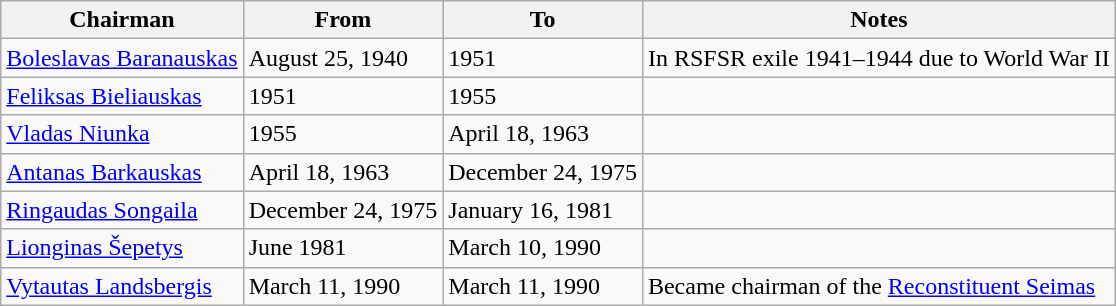<table class="wikitable">
<tr>
<th>Chairman</th>
<th>From</th>
<th>To</th>
<th>Notes</th>
</tr>
<tr>
<td><a href='#'>Boleslavas Baranauskas</a></td>
<td>August 25, 1940</td>
<td>1951</td>
<td>In RSFSR exile 1941–1944 due to World War II</td>
</tr>
<tr>
<td><a href='#'>Feliksas Bieliauskas</a></td>
<td>1951</td>
<td>1955</td>
<td></td>
</tr>
<tr>
<td><a href='#'>Vladas Niunka</a></td>
<td>1955</td>
<td>April 18, 1963</td>
<td></td>
</tr>
<tr>
<td><a href='#'>Antanas Barkauskas</a></td>
<td>April 18, 1963</td>
<td>December 24, 1975</td>
<td></td>
</tr>
<tr>
<td><a href='#'>Ringaudas Songaila</a></td>
<td>December 24, 1975</td>
<td>January 16, 1981</td>
<td></td>
</tr>
<tr>
<td><a href='#'>Lionginas Šepetys</a></td>
<td>June 1981</td>
<td>March 10, 1990</td>
<td></td>
</tr>
<tr>
<td><a href='#'>Vytautas Landsbergis</a></td>
<td>March 11, 1990</td>
<td>March 11, 1990</td>
<td>Became chairman of the <a href='#'>Reconstituent Seimas</a></td>
</tr>
</table>
